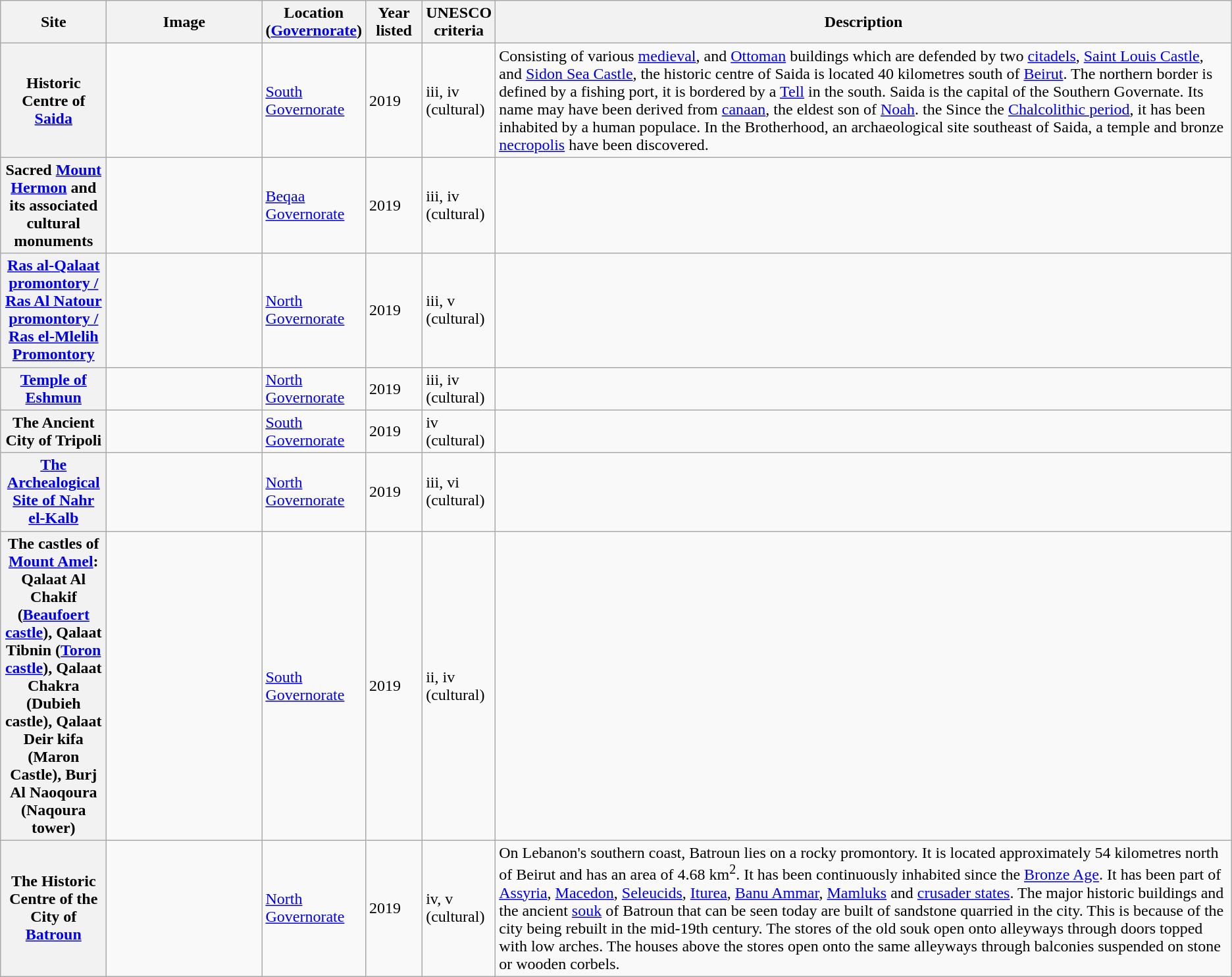<table class="wikitable sortable plainrowheaders">
<tr>
<th style="width:100px;" scope="col">Site</th>
<th class="unsortable" style="width:150px;" scope="col">Image</th>
<th style="width:80px;" scope="col">Location (<a href='#'>Governorate</a>)</th>
<th style="width:50px;" scope="col">Year listed</th>
<th style="width:60px;" scope="col">UNESCO criteria</th>
<th scope="col" class="unsortable">Description</th>
</tr>
<tr>
<th scope="row">Historic Centre of <a href='#'>Saida</a> </th>
<td></td>
<td><a href='#'>South Governorate</a></td>
<td>2019</td>
<td>iii, iv (cultural)</td>
<td>Consisting of various <a href='#'>medieval</a>, and <a href='#'>Ottoman</a> buildings which are defended by two <a href='#'>citadels</a>, <a href='#'>Saint Louis Castle</a>, and <a href='#'>Sidon Sea Castle</a>, the historic centre of Saida is located 40 kilometres south of <a href='#'>Beirut</a>. The northern border is defined by a fishing port, it is bordered by a <a href='#'>Tell</a> in the south. Saida is the capital of the Southern Governate. Its name may have been derived from <a href='#'>canaan</a>, the eldest son of <a href='#'>Noah</a>. the Since the <a href='#'>Chalcolithic period</a>, it has been inhabited by a human populace. In the Brotherhood, an archaeological site southeast of Saida, a temple and bronze <a href='#'>necropolis</a> have been discovered.</td>
</tr>
<tr>
<th scope="row">Sacred <a href='#'>Mount Hermon</a> and its associated cultural monuments</th>
<td></td>
<td><a href='#'>Beqaa Governorate</a></td>
<td>2019</td>
<td>iii, iv (cultural)</td>
<td></td>
</tr>
<tr>
<th scope="row"><a href='#'>Ras al-Qalaat promontory / Ras Al Natour promontory / Ras el-Mlelih Promontory</a></th>
<td></td>
<td><a href='#'>North Governorate</a></td>
<td>2019</td>
<td>iii, v (cultural)</td>
<td></td>
</tr>
<tr>
<th scope="row"><a href='#'>Temple of Eshmun</a></th>
<td></td>
<td><a href='#'>North Governorate</a></td>
<td>2019</td>
<td>iii, iv (cultural)</td>
<td></td>
</tr>
<tr>
<th scope="row">The Ancient City of Tripoli </th>
<td></td>
<td><a href='#'>South Governorate</a></td>
<td>2019</td>
<td>iv <br>(cultural)</td>
<td></td>
</tr>
<tr>
<th scope="row"><a href='#'>The Archealogical Site of Nahr el-Kalb</a> </th>
<td></td>
<td><a href='#'>North Governorate</a></td>
<td>2019</td>
<td>iii, vi (cultural)</td>
<td></td>
</tr>
<tr>
<th scope="row">The castles of <a href='#'>Mount Amel</a>: Qalaat Al Chakif (<a href='#'>Beaufoert castle</a>), Qalaat Tibnin (<a href='#'>Toron castle</a>), Qalaat Chakra (Dubieh castle), Qalaat Deir kifa (Maron Castle), Burj Al Naoqoura (Naqoura tower)</th>
<td></td>
<td><a href='#'>South Governorate</a></td>
<td>2019</td>
<td>ii, iv (cultural)</td>
<td></td>
</tr>
<tr>
<th scope="row">The Historic Centre of the City of <a href='#'>Batroun</a></th>
<td></td>
<td><a href='#'>North Governorate</a></td>
<td>2019</td>
<td>iv, v (cultural)</td>
<td>On Lebanon's southern coast, Batroun lies on a rocky promontory. It is located approximately 54 kilometres north of Beirut and has an area of 4.68 km<sup>2</sup>. It has been continuously inhabited since  the <a href='#'>Bronze Age</a>. It has been part of <a href='#'>Assyria</a>, <a href='#'>Macedon</a>, <a href='#'>Seleucids</a>, <a href='#'>Iturea</a>, <a href='#'>Banu Ammar</a>, <a href='#'>Mamluks</a> and <a href='#'>crusader states</a>. The major historic buildings and the ancient <a href='#'>souk</a> of Batroun that can be seen today are built of sandstone quarried in the city. This is because of the city being rebuilt in the mid-19th century. The stores of the old souk open onto alleyways through doors topped with low arches. The houses above the stores open onto the same alleyways through balconies suspended on stone or wooden corbels.</td>
</tr>
</table>
